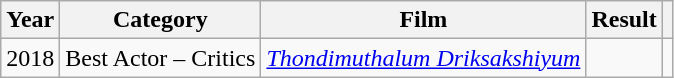<table class="wikitable sortable plainrowheaders">
<tr>
<th scope="col">Year</th>
<th scope="col">Category</th>
<th scope="col">Film</th>
<th scope="col">Result</th>
<th scope="col" class="unsortable"></th>
</tr>
<tr>
<td>2018</td>
<td>Best Actor – Critics</td>
<td><em><a href='#'>Thondimuthalum Driksakshiyum</a></em></td>
<td></td>
<td></td>
</tr>
</table>
